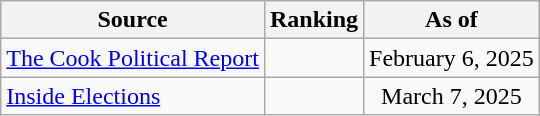<table class="wikitable" style="text-align:center">
<tr>
<th>Source</th>
<th>Ranking</th>
<th>As of</th>
</tr>
<tr>
<td align=left><a href='#'>The Cook Political Report</a></td>
<td></td>
<td>February 6, 2025</td>
</tr>
<tr>
<td align=left><a href='#'>Inside Elections</a></td>
<td></td>
<td>March 7, 2025</td>
</tr>
</table>
